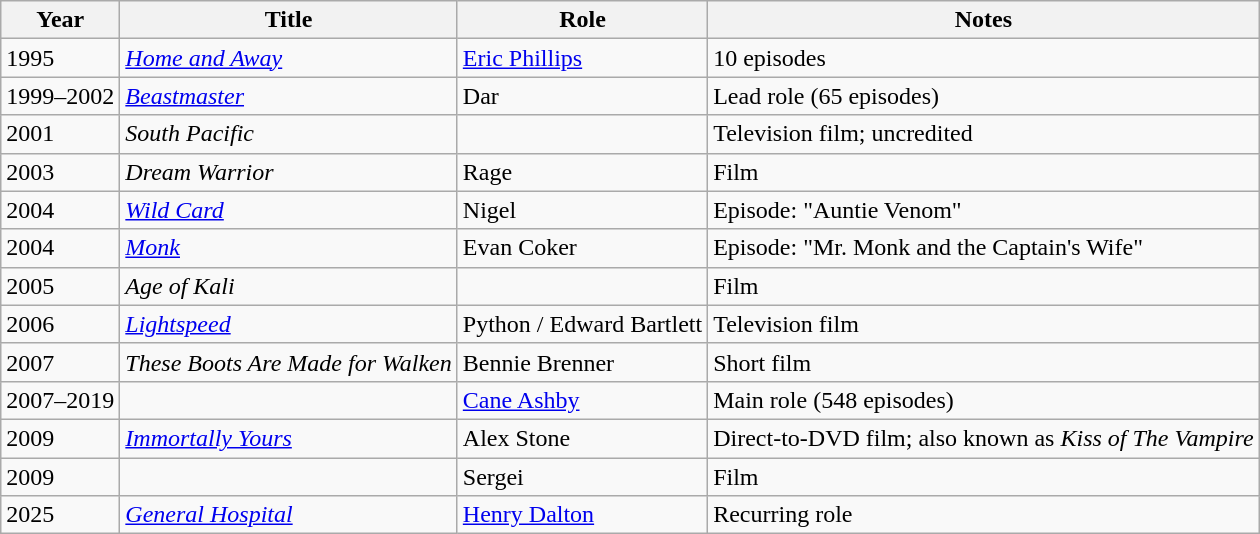<table class="wikitable sortable">
<tr>
<th>Year</th>
<th>Title</th>
<th>Role</th>
<th class="unsortable">Notes</th>
</tr>
<tr>
<td>1995</td>
<td><em><a href='#'>Home and Away</a></em></td>
<td><a href='#'>Eric Phillips</a></td>
<td>10 episodes</td>
</tr>
<tr>
<td>1999–2002</td>
<td><em><a href='#'>Beastmaster</a></em></td>
<td>Dar</td>
<td>Lead role (65 episodes)</td>
</tr>
<tr>
<td>2001</td>
<td><em>South Pacific</em></td>
<td></td>
<td>Television film; uncredited</td>
</tr>
<tr>
<td>2003</td>
<td><em>Dream Warrior</em></td>
<td>Rage</td>
<td>Film</td>
</tr>
<tr>
<td>2004</td>
<td><em><a href='#'>Wild Card</a></em></td>
<td>Nigel</td>
<td>Episode: "Auntie Venom"</td>
</tr>
<tr>
<td>2004</td>
<td><em><a href='#'>Monk</a></em></td>
<td>Evan Coker</td>
<td>Episode: "Mr. Monk and the Captain's Wife"</td>
</tr>
<tr>
<td>2005</td>
<td><em>Age of Kali</em></td>
<td></td>
<td>Film</td>
</tr>
<tr>
<td>2006</td>
<td><em><a href='#'>Lightspeed</a></em></td>
<td>Python / Edward Bartlett</td>
<td>Television film</td>
</tr>
<tr>
<td>2007</td>
<td><em>These Boots Are Made for Walken</em></td>
<td>Bennie Brenner</td>
<td>Short film</td>
</tr>
<tr>
<td>2007–2019</td>
<td><em></em></td>
<td><a href='#'>Cane Ashby</a></td>
<td>Main role (548 episodes)</td>
</tr>
<tr>
<td>2009</td>
<td><em><a href='#'>Immortally Yours</a></em></td>
<td>Alex Stone</td>
<td>Direct-to-DVD film; also known as <em>Kiss of The Vampire</em></td>
</tr>
<tr>
<td>2009</td>
<td><em></em></td>
<td>Sergei</td>
<td>Film</td>
</tr>
<tr>
<td>2025</td>
<td><em><a href='#'>General Hospital</a></em></td>
<td><a href='#'>Henry Dalton</a></td>
<td>Recurring role</td>
</tr>
</table>
